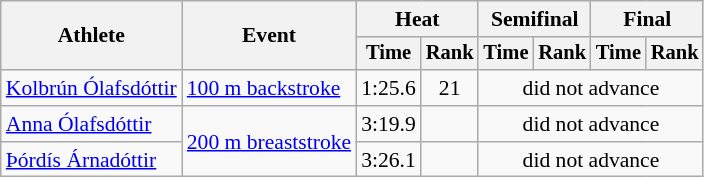<table class=wikitable style="font-size:90%">
<tr>
<th rowspan="2">Athlete</th>
<th rowspan="2">Event</th>
<th colspan="2">Heat</th>
<th colspan="2">Semifinal</th>
<th colspan="2">Final</th>
</tr>
<tr style="font-size:95%">
<th>Time</th>
<th>Rank</th>
<th>Time</th>
<th>Rank</th>
<th>Time</th>
<th>Rank</th>
</tr>
<tr align=center>
<td align=left><a href='#'>Kolbrún Ólafsdóttir</a></td>
<td align=left><a href='#'>100 m backstroke</a></td>
<td>1:25.6</td>
<td>21</td>
<td colspan=4>did not advance</td>
</tr>
<tr align=center>
<td align=left><a href='#'>Anna Ólafsdóttir</a></td>
<td align=left rowspan=2><a href='#'>200 m breaststroke</a></td>
<td>3:19.9</td>
<td></td>
<td colspan=4>did not advance</td>
</tr>
<tr align=center>
<td align=left><a href='#'>Þórdís Árnadóttir</a></td>
<td>3:26.1</td>
<td></td>
<td colspan=4>did not advance</td>
</tr>
</table>
